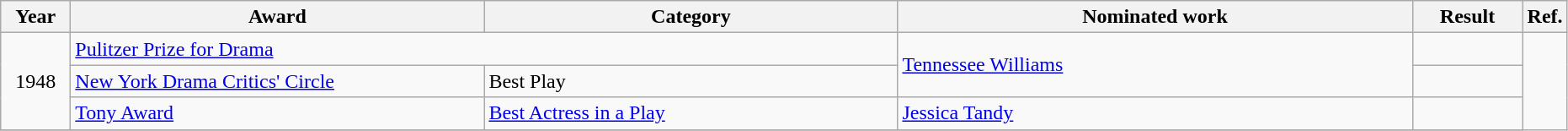<table class=wikitable>
<tr>
<th scope="col" style="width:3em;">Year</th>
<th scope="col" style="width:20em;">Award</th>
<th scope="col" style="width:20em;">Category</th>
<th scope="col" style="width:25em;">Nominated work</th>
<th scope="col" style="width:5em;">Result</th>
<th>Ref.</th>
</tr>
<tr>
<td style="text-align:center;", rowspan=3>1948</td>
<td colspan=2><a href='#'>Pulitzer Prize for Drama</a></td>
<td rowspan=2><a href='#'>Tennessee Williams</a></td>
<td></td>
</tr>
<tr>
<td><a href='#'>New York Drama Critics' Circle</a></td>
<td>Best Play</td>
<td></td>
</tr>
<tr>
<td><a href='#'>Tony Award</a></td>
<td><a href='#'>Best Actress in a Play</a></td>
<td><a href='#'>Jessica Tandy</a></td>
<td></td>
</tr>
<tr>
</tr>
</table>
